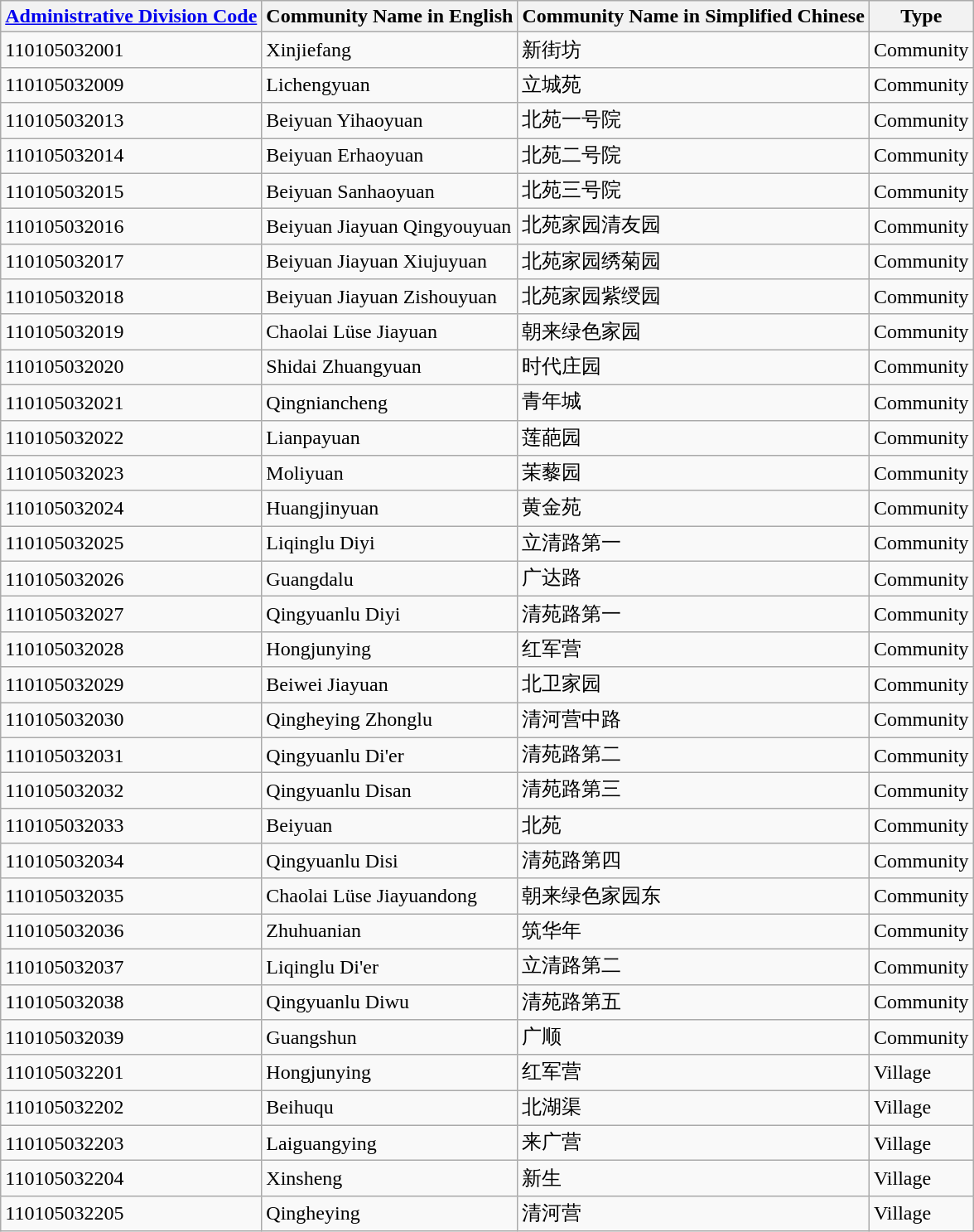<table class="wikitable sortable">
<tr>
<th><a href='#'>Administrative Division Code</a></th>
<th>Community Name in English</th>
<th>Community Name in Simplified Chinese</th>
<th>Type</th>
</tr>
<tr>
<td>110105032001</td>
<td>Xinjiefang</td>
<td>新街坊</td>
<td>Community</td>
</tr>
<tr>
<td>110105032009</td>
<td>Lichengyuan</td>
<td>立城苑</td>
<td>Community</td>
</tr>
<tr>
<td>110105032013</td>
<td>Beiyuan Yihaoyuan</td>
<td>北苑一号院</td>
<td>Community</td>
</tr>
<tr>
<td>110105032014</td>
<td>Beiyuan Erhaoyuan</td>
<td>北苑二号院</td>
<td>Community</td>
</tr>
<tr>
<td>110105032015</td>
<td>Beiyuan Sanhaoyuan</td>
<td>北苑三号院</td>
<td>Community</td>
</tr>
<tr>
<td>110105032016</td>
<td>Beiyuan Jiayuan Qingyouyuan</td>
<td>北苑家园清友园</td>
<td>Community</td>
</tr>
<tr>
<td>110105032017</td>
<td>Beiyuan Jiayuan Xiujuyuan</td>
<td>北苑家园绣菊园</td>
<td>Community</td>
</tr>
<tr>
<td>110105032018</td>
<td>Beiyuan Jiayuan Zishouyuan</td>
<td>北苑家园紫绶园</td>
<td>Community</td>
</tr>
<tr>
<td>110105032019</td>
<td>Chaolai Lüse Jiayuan</td>
<td>朝来绿色家园</td>
<td>Community</td>
</tr>
<tr>
<td>110105032020</td>
<td>Shidai Zhuangyuan</td>
<td>时代庄园</td>
<td>Community</td>
</tr>
<tr>
<td>110105032021</td>
<td>Qingniancheng</td>
<td>青年城</td>
<td>Community</td>
</tr>
<tr>
<td>110105032022</td>
<td>Lianpayuan</td>
<td>莲葩园</td>
<td>Community</td>
</tr>
<tr>
<td>110105032023</td>
<td>Moliyuan</td>
<td>茉藜园</td>
<td>Community</td>
</tr>
<tr>
<td>110105032024</td>
<td>Huangjinyuan</td>
<td>黄金苑</td>
<td>Community</td>
</tr>
<tr>
<td>110105032025</td>
<td>Liqinglu Diyi</td>
<td>立清路第一</td>
<td>Community</td>
</tr>
<tr>
<td>110105032026</td>
<td>Guangdalu</td>
<td>广达路</td>
<td>Community</td>
</tr>
<tr>
<td>110105032027</td>
<td>Qingyuanlu Diyi</td>
<td>清苑路第一</td>
<td>Community</td>
</tr>
<tr>
<td>110105032028</td>
<td>Hongjunying</td>
<td>红军营</td>
<td>Community</td>
</tr>
<tr>
<td>110105032029</td>
<td>Beiwei Jiayuan</td>
<td>北卫家园</td>
<td>Community</td>
</tr>
<tr>
<td>110105032030</td>
<td>Qingheying Zhonglu</td>
<td>清河营中路</td>
<td>Community</td>
</tr>
<tr>
<td>110105032031</td>
<td>Qingyuanlu Di'er</td>
<td>清苑路第二</td>
<td>Community</td>
</tr>
<tr>
<td>110105032032</td>
<td>Qingyuanlu Disan</td>
<td>清苑路第三</td>
<td>Community</td>
</tr>
<tr>
<td>110105032033</td>
<td>Beiyuan</td>
<td>北苑</td>
<td>Community</td>
</tr>
<tr>
<td>110105032034</td>
<td>Qingyuanlu Disi</td>
<td>清苑路第四</td>
<td>Community</td>
</tr>
<tr>
<td>110105032035</td>
<td>Chaolai Lüse Jiayuandong</td>
<td>朝来绿色家园东</td>
<td>Community</td>
</tr>
<tr>
<td>110105032036</td>
<td>Zhuhuanian</td>
<td>筑华年</td>
<td>Community</td>
</tr>
<tr>
<td>110105032037</td>
<td>Liqinglu Di'er</td>
<td>立清路第二</td>
<td>Community</td>
</tr>
<tr>
<td>110105032038</td>
<td>Qingyuanlu Diwu</td>
<td>清苑路第五</td>
<td>Community</td>
</tr>
<tr>
<td>110105032039</td>
<td>Guangshun</td>
<td>广顺</td>
<td>Community</td>
</tr>
<tr>
<td>110105032201</td>
<td>Hongjunying</td>
<td>红军营</td>
<td>Village</td>
</tr>
<tr>
<td>110105032202</td>
<td>Beihuqu</td>
<td>北湖渠</td>
<td>Village</td>
</tr>
<tr>
<td>110105032203</td>
<td>Laiguangying</td>
<td>来广营</td>
<td>Village</td>
</tr>
<tr>
<td>110105032204</td>
<td>Xinsheng</td>
<td>新生</td>
<td>Village</td>
</tr>
<tr>
<td>110105032205</td>
<td>Qingheying</td>
<td>清河营</td>
<td>Village</td>
</tr>
</table>
